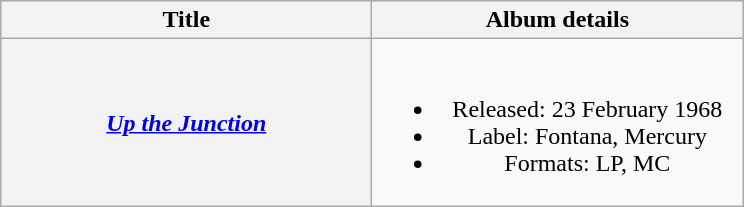<table class="wikitable plainrowheaders" style="text-align:center;">
<tr>
<th scope="col" style="width:15em;">Title</th>
<th scope="col" style="width:15em;">Album details</th>
</tr>
<tr>
<th scope="row"><em><a href='#'>Up the Junction</a></em></th>
<td><br><ul><li>Released: 23 February 1968</li><li>Label: Fontana, Mercury</li><li>Formats: LP, MC</li></ul></td>
</tr>
</table>
